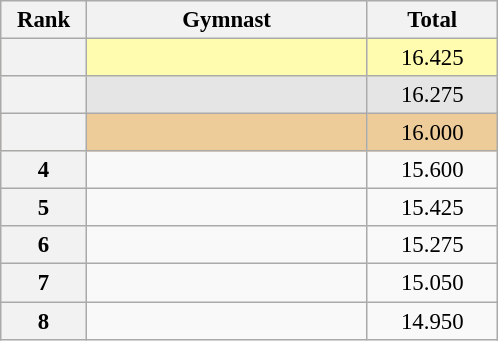<table class="wikitable sortable" style="text-align:center; font-size:95%">
<tr>
<th scope="col" style="width:50px;">Rank</th>
<th scope="col" style="width:180px;">Gymnast</th>
<th scope="col" style="width:80px;">Total</th>
</tr>
<tr style="background:#fffcaf;">
<th scope=row style="text-align:center"></th>
<td style="text-align:left;"></td>
<td>16.425</td>
</tr>
<tr style="background:#e5e5e5;">
<th scope=row style="text-align:center"></th>
<td style="text-align:left;"></td>
<td>16.275</td>
</tr>
<tr style="background:#ec9;">
<th scope=row style="text-align:center"></th>
<td style="text-align:left;"></td>
<td>16.000</td>
</tr>
<tr>
<th scope=row style="text-align:center">4</th>
<td style="text-align:left;"></td>
<td>15.600</td>
</tr>
<tr>
<th scope=row style="text-align:center">5</th>
<td style="text-align:left;"></td>
<td>15.425</td>
</tr>
<tr>
<th scope=row style="text-align:center">6</th>
<td style="text-align:left;"></td>
<td>15.275</td>
</tr>
<tr>
<th scope=row style="text-align:center">7</th>
<td style="text-align:left;"></td>
<td>15.050</td>
</tr>
<tr>
<th scope=row style="text-align:center">8</th>
<td style="text-align:left;"></td>
<td>14.950</td>
</tr>
</table>
